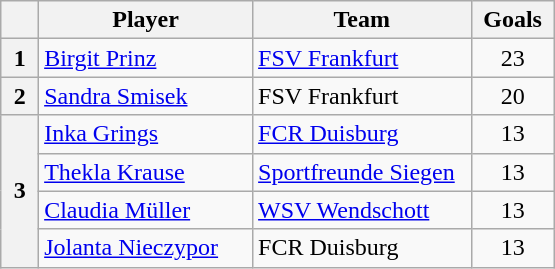<table class="wikitable" width = 370>
<tr>
<th width = 20></th>
<th width = 150>Player</th>
<th width = 150>Team</th>
<th width = 50>Goals</th>
</tr>
<tr>
<th>1</th>
<td align="left"> <a href='#'>Birgit Prinz</a></td>
<td><a href='#'>FSV Frankfurt</a></td>
<td align="center">23</td>
</tr>
<tr>
<th>2</th>
<td align="left"> <a href='#'>Sandra Smisek</a></td>
<td>FSV Frankfurt</td>
<td align="center">20</td>
</tr>
<tr>
<th rowspan=4>3</th>
<td align="left"> <a href='#'>Inka Grings</a></td>
<td><a href='#'>FCR Duisburg</a></td>
<td align="center">13</td>
</tr>
<tr>
<td align="left"> <a href='#'>Thekla Krause</a></td>
<td><a href='#'>Sportfreunde Siegen</a></td>
<td align="center">13</td>
</tr>
<tr>
<td align="left"> <a href='#'>Claudia Müller</a></td>
<td><a href='#'>WSV Wendschott</a></td>
<td align="center">13</td>
</tr>
<tr>
<td align="left"> <a href='#'>Jolanta Nieczypor</a></td>
<td>FCR Duisburg</td>
<td align="center">13</td>
</tr>
</table>
